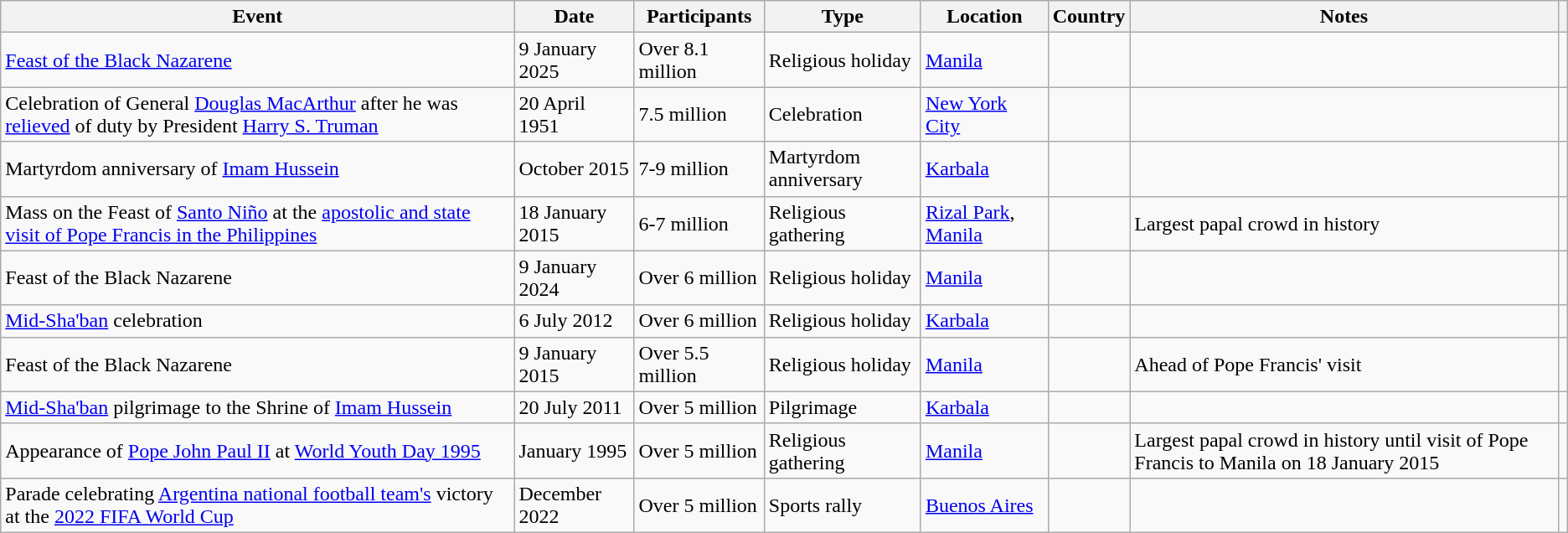<table class="wikitable sortable">
<tr>
<th>Event</th>
<th data-sort-type="date">Date</th>
<th>Participants</th>
<th>Type</th>
<th>Location</th>
<th>Country</th>
<th>Notes</th>
<th class="unsortable"></th>
</tr>
<tr>
<td><a href='#'>Feast of the Black Nazarene</a></td>
<td>9 January 2025</td>
<td>Over 8.1 million</td>
<td>Religious holiday</td>
<td><a href='#'>Manila</a></td>
<td></td>
<td></td>
<td></td>
</tr>
<tr>
<td>Celebration of General <a href='#'>Douglas MacArthur</a> after he was <a href='#'>relieved</a> of duty by President <a href='#'>Harry S. Truman</a></td>
<td>20 April 1951</td>
<td>7.5 million</td>
<td>Celebration</td>
<td><a href='#'>New York City</a></td>
<td></td>
<td></td>
<td></td>
</tr>
<tr>
<td>Martyrdom anniversary of <a href='#'>Imam Hussein</a></td>
<td>October 2015</td>
<td>7-9 million</td>
<td>Martyrdom anniversary</td>
<td><a href='#'>Karbala</a></td>
<td></td>
<td></td>
<td></td>
</tr>
<tr>
<td>Mass on the Feast of <a href='#'>Santo Niño</a> at the <a href='#'>apostolic and state visit of Pope Francis in the Philippines</a></td>
<td>18 January 2015</td>
<td>6-7 million</td>
<td>Religious gathering</td>
<td><a href='#'>Rizal Park</a>, <a href='#'>Manila</a></td>
<td></td>
<td>Largest papal crowd in history</td>
<td></td>
</tr>
<tr>
<td>Feast of the Black Nazarene</td>
<td>9 January 2024</td>
<td>Over 6 million</td>
<td>Religious holiday</td>
<td><a href='#'>Manila</a></td>
<td></td>
<td></td>
<td></td>
</tr>
<tr>
<td><a href='#'>Mid-Sha'ban</a> celebration</td>
<td>6 July 2012</td>
<td>Over 6 million</td>
<td>Religious holiday</td>
<td><a href='#'>Karbala</a></td>
<td></td>
<td></td>
<td></td>
</tr>
<tr>
<td>Feast of the Black Nazarene</td>
<td>9 January 2015</td>
<td>Over 5.5 million</td>
<td>Religious holiday</td>
<td><a href='#'>Manila</a></td>
<td></td>
<td>Ahead of Pope Francis' visit</td>
<td></td>
</tr>
<tr>
<td><a href='#'>Mid-Sha'ban</a> pilgrimage to the Shrine of <a href='#'>Imam Hussein</a></td>
<td>20 July 2011</td>
<td>Over 5 million</td>
<td>Pilgrimage</td>
<td><a href='#'>Karbala</a></td>
<td></td>
<td></td>
<td></td>
</tr>
<tr>
<td>Appearance of <a href='#'>Pope John Paul II</a> at <a href='#'>World Youth Day 1995</a></td>
<td>January 1995</td>
<td>Over 5 million</td>
<td>Religious gathering</td>
<td><a href='#'>Manila</a></td>
<td></td>
<td>Largest papal crowd in history until visit of Pope Francis to Manila on 18 January 2015</td>
<td></td>
</tr>
<tr>
<td>Parade celebrating <a href='#'>Argentina national football team's</a> victory at the <a href='#'>2022 FIFA World Cup</a></td>
<td>December 2022</td>
<td>Over 5 million</td>
<td>Sports rally</td>
<td><a href='#'>Buenos Aires</a></td>
<td></td>
<td></td>
<td></td>
</tr>
</table>
